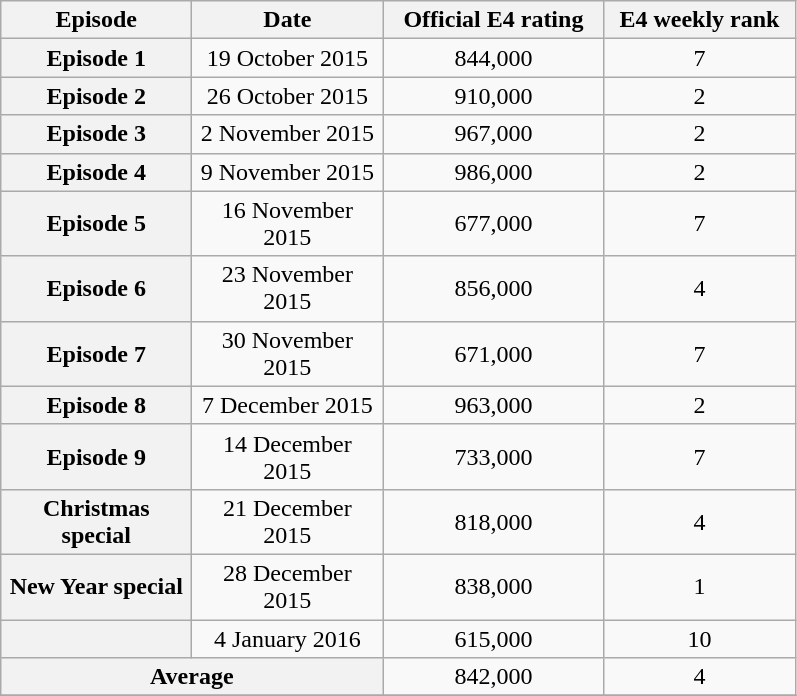<table class="wikitable sortable" style="text-align:center">
<tr>
<th scope="col" style="width:120px;">Episode</th>
<th scope="col" style="width:120px;">Date</th>
<th scope="col" style="width:140px;">Official E4 rating</th>
<th scope="col" style="width:120px;">E4 weekly rank</th>
</tr>
<tr>
<th scope="row">Episode 1</th>
<td>19 October 2015</td>
<td>844,000</td>
<td>7</td>
</tr>
<tr>
<th scope="row">Episode 2</th>
<td>26 October 2015</td>
<td>910,000</td>
<td>2</td>
</tr>
<tr>
<th scope="row">Episode 3</th>
<td>2 November 2015</td>
<td>967,000</td>
<td>2</td>
</tr>
<tr>
<th scope="row">Episode 4</th>
<td>9 November 2015</td>
<td>986,000</td>
<td>2</td>
</tr>
<tr>
<th scope="row">Episode 5</th>
<td>16 November 2015</td>
<td>677,000</td>
<td>7</td>
</tr>
<tr>
<th scope="row">Episode 6</th>
<td>23 November 2015</td>
<td>856,000</td>
<td>4</td>
</tr>
<tr>
<th scope="row">Episode 7</th>
<td>30 November 2015</td>
<td>671,000</td>
<td>7</td>
</tr>
<tr>
<th scope="row">Episode 8</th>
<td>7 December 2015</td>
<td>963,000</td>
<td>2</td>
</tr>
<tr>
<th scope="row">Episode 9</th>
<td>14 December 2015</td>
<td>733,000</td>
<td>7</td>
</tr>
<tr>
<th scope="row">Christmas special</th>
<td>21 December 2015</td>
<td>818,000</td>
<td>4</td>
</tr>
<tr>
<th scope="row">New Year special</th>
<td>28 December 2015</td>
<td>838,000</td>
<td>1</td>
</tr>
<tr>
<th scope="row"></th>
<td>4 January 2016</td>
<td>615,000</td>
<td>10</td>
</tr>
<tr>
<th scope="row" colspan="2">Average</th>
<td>842,000</td>
<td>4</td>
</tr>
<tr>
</tr>
</table>
